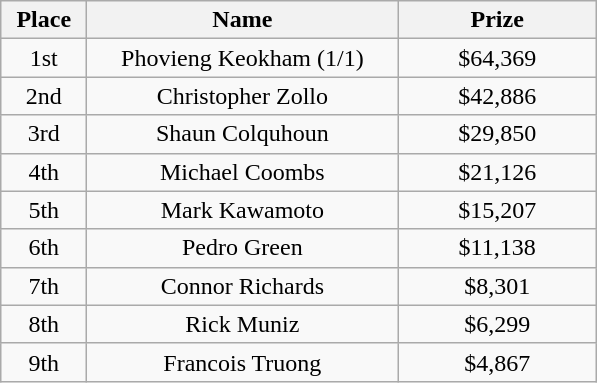<table class="wikitable">
<tr>
<th width="50">Place</th>
<th width="200">Name</th>
<th width="125">Prize</th>
</tr>
<tr>
<td align = "center">1st</td>
<td align = "center"> Phovieng Keokham (1/1)</td>
<td align = "center">$64,369</td>
</tr>
<tr>
<td align = "center">2nd</td>
<td align = "center"> Christopher Zollo</td>
<td align = "center">$42,886</td>
</tr>
<tr>
<td align = "center">3rd</td>
<td align = "center"> Shaun Colquhoun</td>
<td align = "center">$29,850</td>
</tr>
<tr>
<td align = "center">4th</td>
<td align = "center"> Michael Coombs</td>
<td align = "center">$21,126</td>
</tr>
<tr>
<td align = "center">5th</td>
<td align = "center"> Mark Kawamoto</td>
<td align = "center">$15,207</td>
</tr>
<tr>
<td align = "center">6th</td>
<td align = "center"> Pedro Green</td>
<td align = "center">$11,138</td>
</tr>
<tr>
<td align = "center">7th</td>
<td align = "center"> Connor Richards</td>
<td align = "center">$8,301</td>
</tr>
<tr>
<td align = "center">8th</td>
<td align = "center"> Rick Muniz</td>
<td align = "center">$6,299</td>
</tr>
<tr>
<td align = "center">9th</td>
<td align = "center"> Francois Truong</td>
<td align = "center">$4,867</td>
</tr>
</table>
